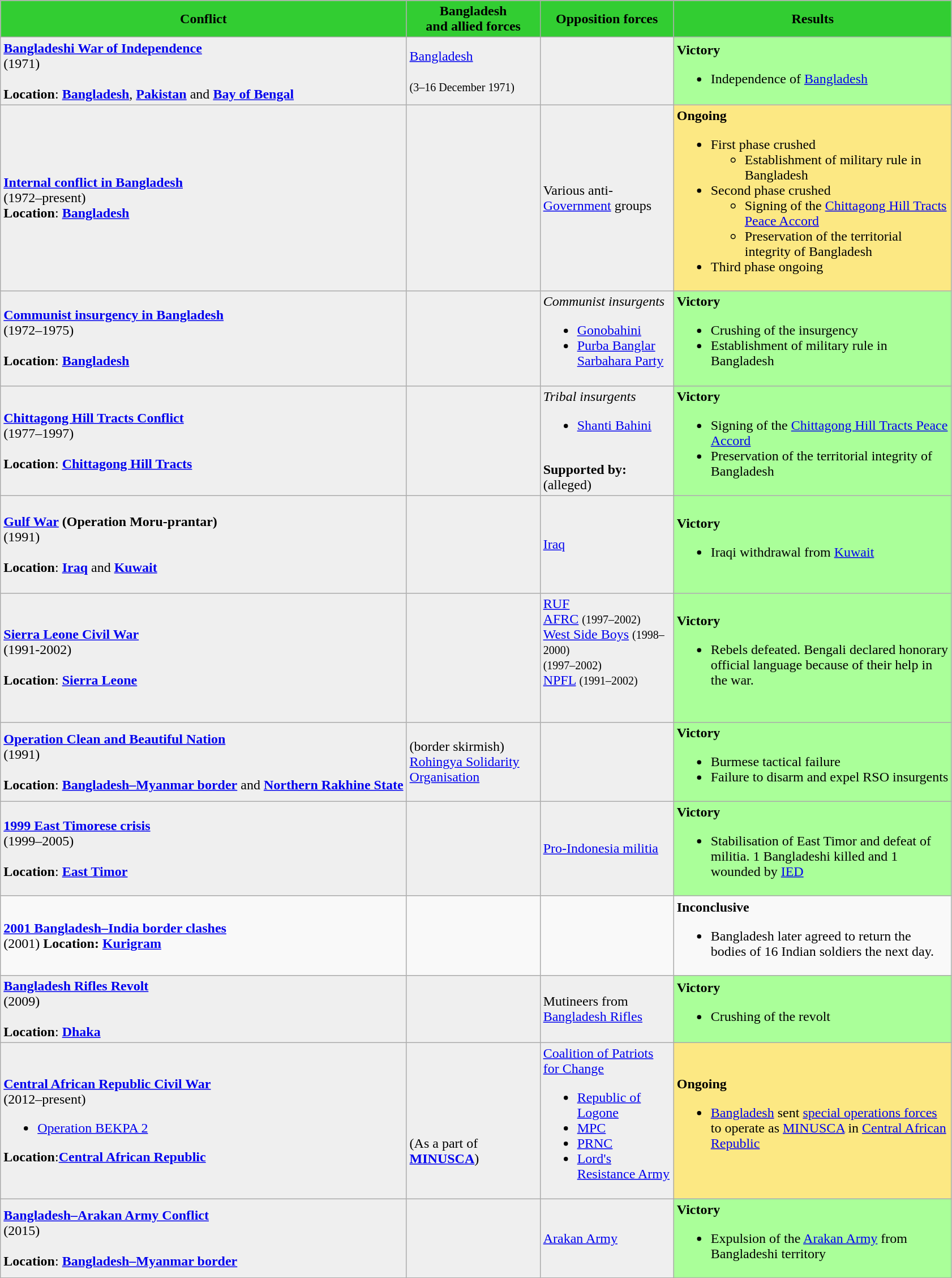<table class="wikitable">
<tr>
<th style="background:#32CD32" rowspan="1"><span>Conflict</span></th>
<th style="background:#32CD32" rowspan="1" width=150px><span>Bangladesh<br>and allied forces</span></th>
<th style="background:#32CD32" rowspan="1" width=150px><span>Opposition forces</span></th>
<th style="background:#32CD32" rowspan="1" width=320px><span>Results</span></th>
</tr>
<tr>
<td style="background:#efefef"><strong><a href='#'>Bangladeshi War of Independence</a></strong> <br> (1971) <br><br><strong>Location</strong>: <strong><a href='#'>Bangladesh</a></strong>, <strong><a href='#'>Pakistan</a></strong> and <strong><a href='#'>Bay of Bengal</a></strong></td>
<td style="background:#efefef"> <a href='#'>Bangladesh</a><br><br> <small>(3–16 December 1971)</small><br></td>
<td style="background:#efefef"> <br></td>
<td style="background:#AF9"><span><strong>Victory</strong></span><br><ul><li>Independence of <a href='#'>Bangladesh</a></li></ul></td>
</tr>
<tr>
<td style="background:#efefef"><strong><a href='#'>Internal conflict in Bangladesh</a></strong> <br> (1972–present)<br><strong>Location</strong>: <strong><a href='#'>Bangladesh</a></strong></td>
<td style="background:#efefef"></td>
<td style="background:#efefef">Various anti-<a href='#'>Government</a> groups</td>
<td style="background:#FCE883"><span><strong>Ongoing</strong></span><br><ul><li>First phase crushed<ul><li>Establishment of military rule in Bangladesh</li></ul></li><li>Second phase crushed<ul><li>Signing of the <a href='#'>Chittagong Hill Tracts Peace Accord</a></li><li>Preservation of the territorial integrity of Bangladesh</li></ul></li><li>Third phase ongoing</li></ul></td>
</tr>
<tr>
<td style="background:#efefef"><strong><a href='#'>Communist insurgency in Bangladesh</a></strong> <br> (1972–1975) <br><br><strong>Location</strong>: <strong><a href='#'>Bangladesh</a></strong></td>
<td style="background:#efefef"></td>
<td style="background:#efefef"><em>Communist insurgents</em><br><ul><li> <a href='#'>Gonobahini</a></li><li> <a href='#'>Purba Banglar Sarbahara Party</a></li></ul></td>
<td style="background:#AF9"><span><strong>Victory</strong></span><br><ul><li>Crushing of the insurgency</li><li>Establishment of military rule in Bangladesh</li></ul></td>
</tr>
<tr>
<td style="background:#efefef"><strong><a href='#'>Chittagong Hill Tracts Conflict</a></strong> <br> (1977–1997) <br><br><strong>Location</strong>: <strong><a href='#'>Chittagong Hill Tracts</a></strong></td>
<td style="background:#efefef"></td>
<td style="background:#efefef"><em>Tribal insurgents</em><br><ul><li> <a href='#'>Shanti Bahini</a></li></ul><br><strong>Supported by:</strong><br>
 (alleged)</td>
<td style="background:#AF9"><span><strong>Victory</strong></span><br><ul><li>Signing of the <a href='#'>Chittagong Hill Tracts Peace Accord</a></li><li>Preservation of the territorial integrity of Bangladesh</li></ul></td>
</tr>
<tr>
<td style="background:#efefef"><strong><a href='#'>Gulf War</a></strong> <strong>(Operation Moru-prantar)</strong> <br> (1991) <br><br><strong>Location</strong>: <strong><a href='#'>Iraq</a></strong> and <strong><a href='#'>Kuwait</a></strong></td>
<td style="background:#efefef"> <br>  <br>  <br>  <br>  <br>  <br> </td>
<td style="background:#efefef"> <a href='#'>Iraq</a></td>
<td style="background:#AF9"><span><strong>Victory</strong></span><br><ul><li>Iraqi withdrawal from <a href='#'>Kuwait</a></li></ul></td>
</tr>
<tr>
<td style="background:#efefef"><strong><a href='#'>Sierra Leone Civil War</a></strong> <br> (1991-2002) <br><br><strong>Location</strong>: <strong><a href='#'>Sierra Leone</a></strong></td>
<td style="background:#efefef"> <br>  <br>  <br>  <br>  <br>  </td>
<td style="background:#efefef"> <a href='#'>RUF</a> <br>  <a href='#'>AFRC</a> <small>(1997–2002)</small><br> <a href='#'>West Side Boys</a> <small>(1998–2000)</small><br>  <small>(1997–2002)</small> <br> <a href='#'>NPFL</a> <small>(1991–2002)</small> <br>  <br>  <br> </td>
<td style="background:#AF9"><span><strong>Victory</strong></span><br><ul><li>Rebels defeated. Bengali declared honorary official language because of their help in the war.</li></ul></td>
</tr>
<tr>
<td style="background:#efefef"><strong><a href='#'>Operation Clean and Beautiful Nation</a></strong> <br> (1991) <br><br><strong>Location</strong>: <strong><a href='#'>Bangladesh–Myanmar border</a></strong> and <strong><a href='#'>Northern Rakhine State</a></strong></td>
<td style="background:#efefef"> (border skirmish) <br>  <a href='#'>Rohingya Solidarity Organisation</a></td>
<td style="background:#efefef"></td>
<td style="background:#AF9"><span><strong>Victory</strong></span><br><ul><li>Burmese tactical failure</li><li>Failure to disarm and expel RSO insurgents</li></ul></td>
</tr>
<tr>
<td style="background:#efefef"><strong><a href='#'>1999 East Timorese crisis</a></strong> <br> (1999–2005) <br><br><strong>Location</strong>: <strong><a href='#'>East Timor</a></strong></td>
<td style="background:#efefef"> <br>  <br>  <br>  <br>  <br>  </td>
<td style="background:#efefef"> <a href='#'>Pro-Indonesia militia</a></td>
<td style="background:#AF9"><span><strong>Victory</strong></span><br><ul><li>Stabilisation of East Timor and defeat of militia. 1 Bangladeshi killed and 1 wounded by <a href='#'>IED</a></li></ul></td>
</tr>
<tr>
<td><a href='#'><strong>2001 Bangladesh–India border clashes</strong></a><br>(2001)
<strong>Location:</strong>
<strong><a href='#'>Kurigram</a></strong></td>
<td></td>
<td></td>
<td><strong>Inconclusive</strong><br><ul><li>Bangladesh later agreed to return the bodies of 16 Indian soldiers the next day.</li></ul></td>
</tr>
<tr>
<td style="background:#efefef"><strong><a href='#'>Bangladesh Rifles Revolt</a></strong> <br> (2009) <br><br><strong>Location</strong>: <strong><a href='#'>Dhaka</a></strong> <br></td>
<td style="background:#efefef"></td>
<td style="background:#efefef">Mutineers from <a href='#'>Bangladesh Rifles</a></td>
<td style="background:#AF9"><span><strong>Victory</strong></span><br><ul><li>Crushing of the revolt</li></ul></td>
</tr>
<tr>
<td style="background:#efefef"><strong><a href='#'>Central African Republic Civil War</a></strong> <br> (2012–present)<br><ul><li><a href='#'>Operation BEKPA 2</a></li></ul><strong>Location</strong>:<strong><a href='#'>Central African Republic</a></strong></td>
<td style="background:#efefef"><br><br><br><br>
(As a part of <strong><a href='#'>MINUSCA</a></strong>)</td>
<td style="background:#efefef"><a href='#'>Coalition of Patriots for Change</a><br><ul><li><a href='#'>Republic of Logone</a></li><li><a href='#'>MPC</a></li><li><a href='#'>PRNC</a></li><li><a href='#'>Lord's Resistance Army</a></li></ul></td>
<td style="background:#FCE883"><span><strong>Ongoing</strong></span><br><ul><li><a href='#'>Bangladesh</a> sent <a href='#'>special operations forces</a> to operate as <a href='#'>MINUSCA</a> in <a href='#'>Central African Republic</a></li></ul></td>
</tr>
<tr>
<td style="background:#efefef"><strong><a href='#'>Bangladesh–Arakan Army Conflict</a></strong> <br> (2015) <br><br><strong>Location</strong>: <strong><a href='#'>Bangladesh–Myanmar border</a></strong></td>
<td style="background:#efefef"></td>
<td style="background:#efefef"> <a href='#'>Arakan Army</a></td>
<td style="background:#AF9"><span><strong>Victory</strong></span><br><ul><li>Expulsion of the <a href='#'>Arakan Army</a> from Bangladeshi territory</li></ul></td>
</tr>
</table>
